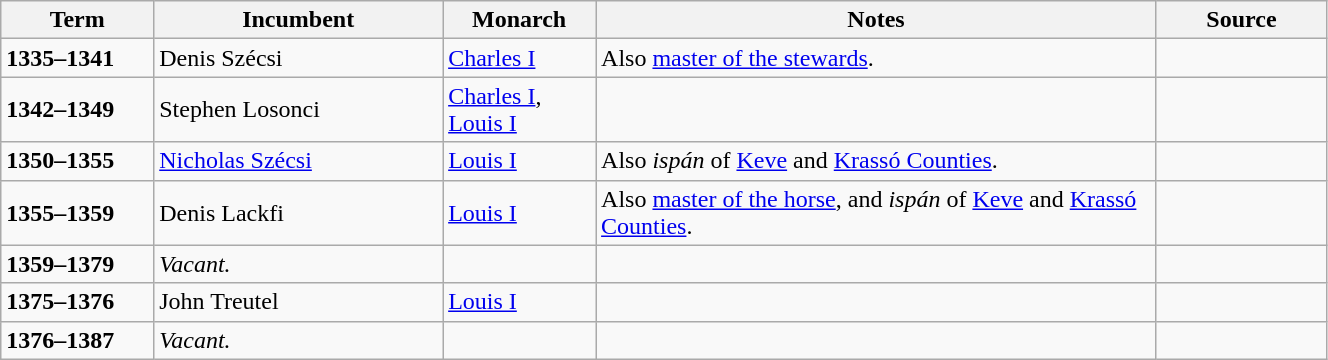<table class="wikitable" style="width: 70%">
<tr>
<th scope="col" width="9%">Term</th>
<th scope="col" width="17%">Incumbent</th>
<th scope="col" width="9%">Monarch</th>
<th scope="col" width="33%">Notes</th>
<th scope="col" width="10%">Source</th>
</tr>
<tr>
<td><strong>1335–1341</strong></td>
<td>Denis Szécsi</td>
<td><a href='#'>Charles I</a></td>
<td>Also <a href='#'>master of the stewards</a>.</td>
<td></td>
</tr>
<tr>
<td><strong>1342–1349</strong></td>
<td>Stephen Losonci</td>
<td><a href='#'>Charles I</a>, <a href='#'>Louis I</a></td>
<td></td>
<td></td>
</tr>
<tr>
<td><strong>1350–1355</strong></td>
<td><a href='#'>Nicholas Szécsi</a></td>
<td><a href='#'>Louis I</a></td>
<td>Also <em>ispán</em> of <a href='#'>Keve</a> and <a href='#'>Krassó Counties</a>.</td>
<td></td>
</tr>
<tr>
<td><strong>1355–1359</strong></td>
<td>Denis Lackfi</td>
<td><a href='#'>Louis I</a></td>
<td>Also <a href='#'>master of the horse</a>, and <em>ispán</em> of <a href='#'>Keve</a> and <a href='#'>Krassó Counties</a>.</td>
<td></td>
</tr>
<tr>
<td><strong>1359–1379</strong></td>
<td><em>Vacant.</em></td>
<td></td>
<td></td>
<td></td>
</tr>
<tr>
<td><strong>1375–1376</strong></td>
<td>John Treutel</td>
<td><a href='#'>Louis I</a></td>
<td></td>
<td></td>
</tr>
<tr>
<td><strong>1376–1387</strong></td>
<td><em>Vacant.</em></td>
<td></td>
<td></td>
<td></td>
</tr>
</table>
